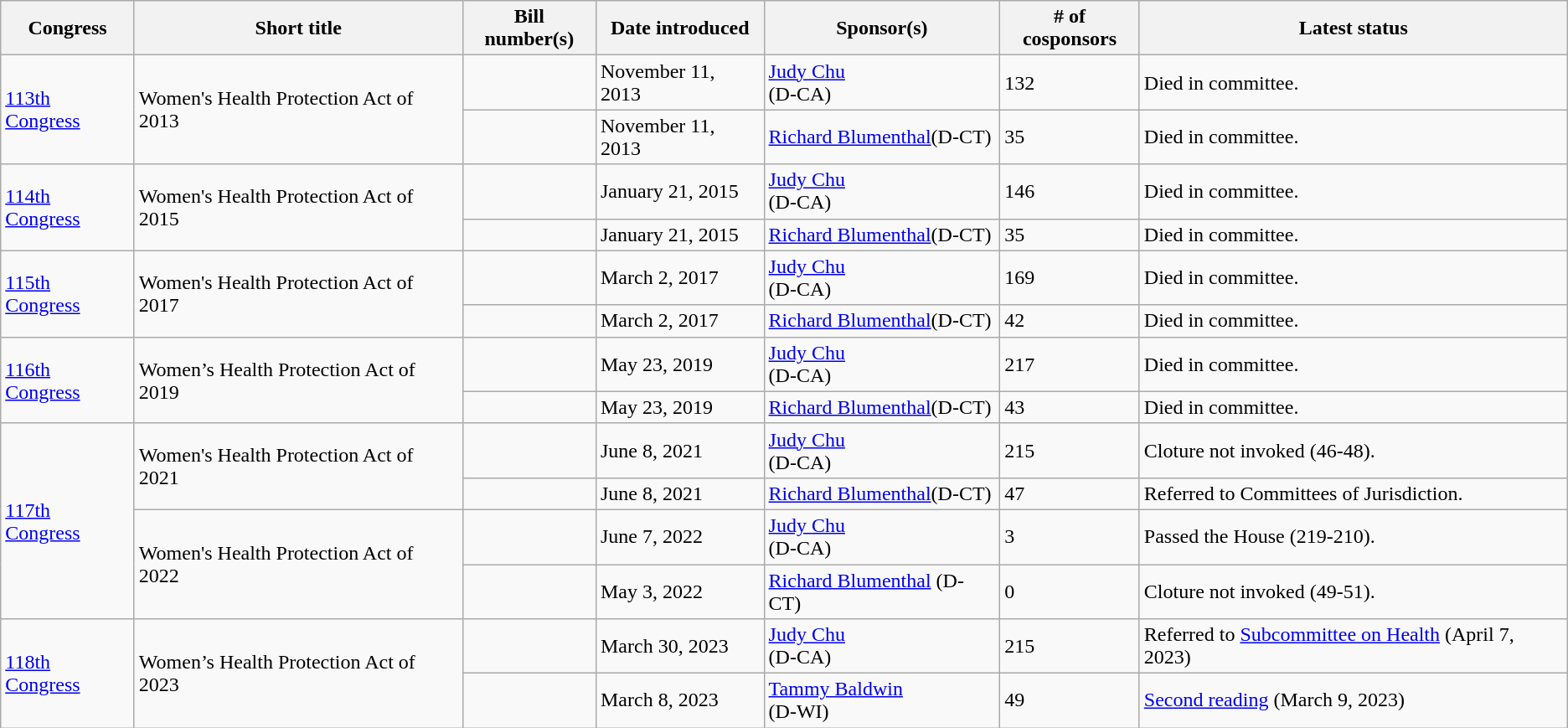<table class="wikitable">
<tr>
<th>Congress</th>
<th>Short title</th>
<th>Bill number(s)</th>
<th>Date introduced</th>
<th>Sponsor(s)</th>
<th># of cosponsors</th>
<th>Latest status</th>
</tr>
<tr>
<td rowspan="2"><a href='#'>113th  Congress</a></td>
<td rowspan="2">Women's Health Protection Act of 2013</td>
<td></td>
<td>November 11, 2013</td>
<td><a href='#'>Judy Chu</a><br>(D-CA)</td>
<td>132</td>
<td>Died in committee.</td>
</tr>
<tr>
<td></td>
<td>November 11, 2013</td>
<td><a href='#'>Richard Blumenthal</a>(D-CT)</td>
<td>35</td>
<td>Died in committee.</td>
</tr>
<tr>
<td rowspan="2"><a href='#'>114th  Congress</a></td>
<td rowspan="2">Women's Health Protection Act of 2015</td>
<td></td>
<td>January 21, 2015</td>
<td><a href='#'>Judy Chu</a><br>(D-CA)</td>
<td>146</td>
<td>Died in committee.</td>
</tr>
<tr>
<td></td>
<td>January 21, 2015</td>
<td><a href='#'>Richard Blumenthal</a>(D-CT)</td>
<td>35</td>
<td>Died in committee.</td>
</tr>
<tr>
<td rowspan="2"><a href='#'>115th  Congress</a></td>
<td rowspan="2">Women's Health Protection Act of 2017</td>
<td></td>
<td>March 2, 2017</td>
<td><a href='#'>Judy Chu</a><br>(D-CA)</td>
<td>169</td>
<td>Died in committee.</td>
</tr>
<tr>
<td></td>
<td>March 2, 2017</td>
<td><a href='#'>Richard Blumenthal</a>(D-CT)</td>
<td>42</td>
<td>Died in committee.</td>
</tr>
<tr>
<td rowspan="2"><a href='#'>116th Congress</a></td>
<td rowspan="2">Women’s Health Protection Act of 2019</td>
<td></td>
<td>May 23, 2019</td>
<td><a href='#'>Judy Chu</a><br>(D-CA)</td>
<td>217</td>
<td>Died in committee.</td>
</tr>
<tr>
<td></td>
<td>May 23, 2019</td>
<td><a href='#'>Richard Blumenthal</a>(D-CT)</td>
<td>43</td>
<td>Died in committee.</td>
</tr>
<tr>
<td rowspan="4"><a href='#'>117th Congress</a></td>
<td rowspan="2">Women's Health Protection Act of 2021</td>
<td></td>
<td>June 8, 2021</td>
<td><a href='#'>Judy Chu</a><br>(D-CA)</td>
<td>215</td>
<td>Cloture not invoked (46-48).</td>
</tr>
<tr>
<td></td>
<td>June 8, 2021</td>
<td><a href='#'>Richard Blumenthal</a>(D-CT)</td>
<td>47</td>
<td>Referred to Committees of Jurisdiction.</td>
</tr>
<tr>
<td rowspan="2">Women's Health Protection Act of 2022</td>
<td></td>
<td>June 7, 2022</td>
<td><a href='#'>Judy Chu</a><br>(D-CA)</td>
<td>3</td>
<td>Passed the House (219-210).</td>
</tr>
<tr>
<td></td>
<td>May 3, 2022</td>
<td><a href='#'>Richard Blumenthal</a>   (D-CT)</td>
<td>0</td>
<td>Cloture not invoked (49-51).</td>
</tr>
<tr>
<td rowspan="2"><a href='#'>118th Congress</a></td>
<td rowspan="2">Women’s Health Protection Act of 2023</td>
<td></td>
<td>March 30, 2023</td>
<td><a href='#'>Judy Chu</a><br>(D-CA)</td>
<td>215</td>
<td>Referred to <a href='#'>Subcommittee on Health</a> (April 7, 2023)</td>
</tr>
<tr>
<td></td>
<td>March 8, 2023</td>
<td><a href='#'>Tammy Baldwin</a><br>(D-WI)</td>
<td>49</td>
<td><a href='#'>Second reading</a> (March 9, 2023)</td>
</tr>
</table>
